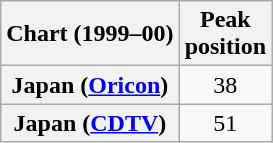<table class="wikitable sortable plainrowheaders" style="text-align:center">
<tr>
<th scope="col">Chart (1999–00)</th>
<th scope="col">Peak<br>position</th>
</tr>
<tr>
<th scope="row">Japan (<a href='#'>Oricon</a>)</th>
<td>38</td>
</tr>
<tr>
<th scope="row">Japan (<a href='#'>CDTV</a>)</th>
<td>51</td>
</tr>
</table>
